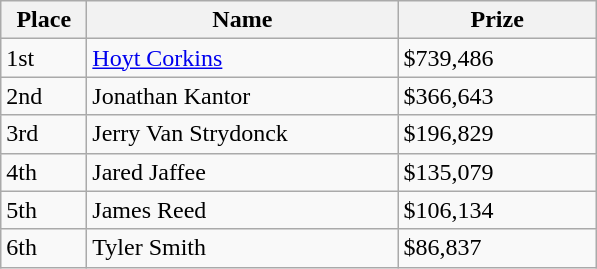<table class="wikitable">
<tr>
<th width="50">Place</th>
<th width="200">Name</th>
<th width="125">Prize</th>
</tr>
<tr>
<td>1st</td>
<td><a href='#'>Hoyt Corkins</a></td>
<td>$739,486</td>
</tr>
<tr>
<td>2nd</td>
<td>Jonathan Kantor</td>
<td>$366,643</td>
</tr>
<tr>
<td>3rd</td>
<td>Jerry Van Strydonck</td>
<td>$196,829</td>
</tr>
<tr>
<td>4th</td>
<td>Jared Jaffee</td>
<td>$135,079</td>
</tr>
<tr>
<td>5th</td>
<td>James Reed</td>
<td>$106,134</td>
</tr>
<tr>
<td>6th</td>
<td>Tyler Smith</td>
<td>$86,837</td>
</tr>
</table>
